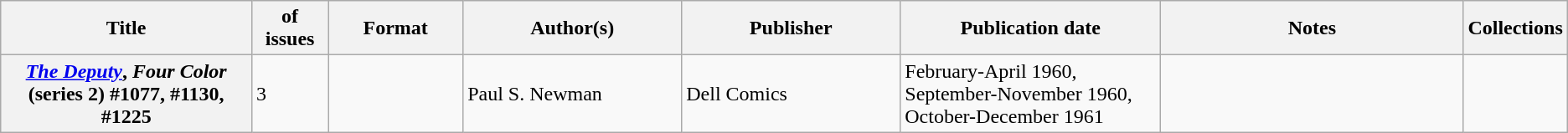<table class="wikitable">
<tr>
<th>Title</th>
<th style="width:40pt"> of issues</th>
<th style="width:75pt">Format</th>
<th style="width:125pt">Author(s)</th>
<th style="width:125pt">Publisher</th>
<th style="width:150pt">Publication date</th>
<th style="width:175pt">Notes</th>
<th>Collections</th>
</tr>
<tr>
<th><em><a href='#'>The Deputy</a></em>, <em>Four Color</em> (series 2) #1077, #1130, #1225</th>
<td>3</td>
<td></td>
<td>Paul S. Newman</td>
<td>Dell Comics</td>
<td>February-April 1960, September-November 1960, October-December 1961</td>
<td></td>
<td></td>
</tr>
</table>
